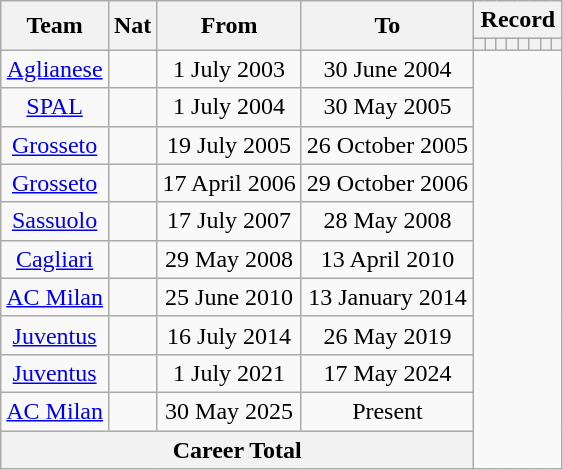<table class="wikitable" style="text-align:center">
<tr>
<th rowspan="2">Team</th>
<th rowspan="2">Nat</th>
<th rowspan="2">From</th>
<th rowspan="2">To</th>
<th colspan="8">Record</th>
</tr>
<tr>
<th></th>
<th></th>
<th></th>
<th></th>
<th></th>
<th></th>
<th></th>
<th></th>
</tr>
<tr>
<td><a href='#'>Aglianese</a></td>
<td></td>
<td>1 July 2003</td>
<td>30 June 2004<br></td>
</tr>
<tr>
<td><a href='#'>SPAL</a></td>
<td></td>
<td>1 July 2004</td>
<td>30 May 2005<br></td>
</tr>
<tr>
<td><a href='#'>Grosseto</a></td>
<td></td>
<td>19 July 2005</td>
<td>26 October 2005<br></td>
</tr>
<tr>
<td><a href='#'>Grosseto</a></td>
<td></td>
<td>17 April 2006</td>
<td>29 October 2006<br></td>
</tr>
<tr>
<td><a href='#'>Sassuolo</a></td>
<td></td>
<td>17 July 2007</td>
<td>28 May 2008<br></td>
</tr>
<tr>
<td><a href='#'>Cagliari</a></td>
<td></td>
<td>29 May 2008</td>
<td>13 April 2010<br></td>
</tr>
<tr>
<td><a href='#'>AC Milan</a></td>
<td></td>
<td>25 June 2010</td>
<td>13 January 2014<br></td>
</tr>
<tr>
<td><a href='#'>Juventus</a></td>
<td></td>
<td>16 July 2014</td>
<td>26 May 2019<br></td>
</tr>
<tr>
<td><a href='#'>Juventus</a></td>
<td></td>
<td>1 July 2021</td>
<td>17 May 2024<br></td>
</tr>
<tr>
<td><a href='#'>AC Milan</a></td>
<td></td>
<td>30 May 2025</td>
<td>Present<br></td>
</tr>
<tr>
<th colspan=4>Career Total<br></th>
</tr>
</table>
